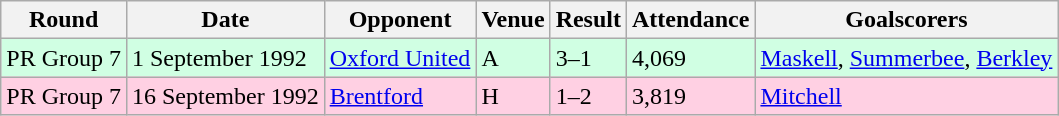<table class="wikitable">
<tr>
<th>Round</th>
<th>Date</th>
<th>Opponent</th>
<th>Venue</th>
<th>Result</th>
<th>Attendance</th>
<th>Goalscorers</th>
</tr>
<tr style="background-color: #d0ffe3;">
<td>PR Group 7</td>
<td>1 September 1992</td>
<td><a href='#'>Oxford United</a></td>
<td>A</td>
<td>3–1</td>
<td>4,069</td>
<td><a href='#'>Maskell</a>, <a href='#'>Summerbee</a>, <a href='#'>Berkley</a></td>
</tr>
<tr style="background-color: #ffd0e3;">
<td>PR Group 7</td>
<td>16 September 1992</td>
<td><a href='#'>Brentford</a></td>
<td>H</td>
<td>1–2</td>
<td>3,819</td>
<td><a href='#'>Mitchell</a></td>
</tr>
</table>
